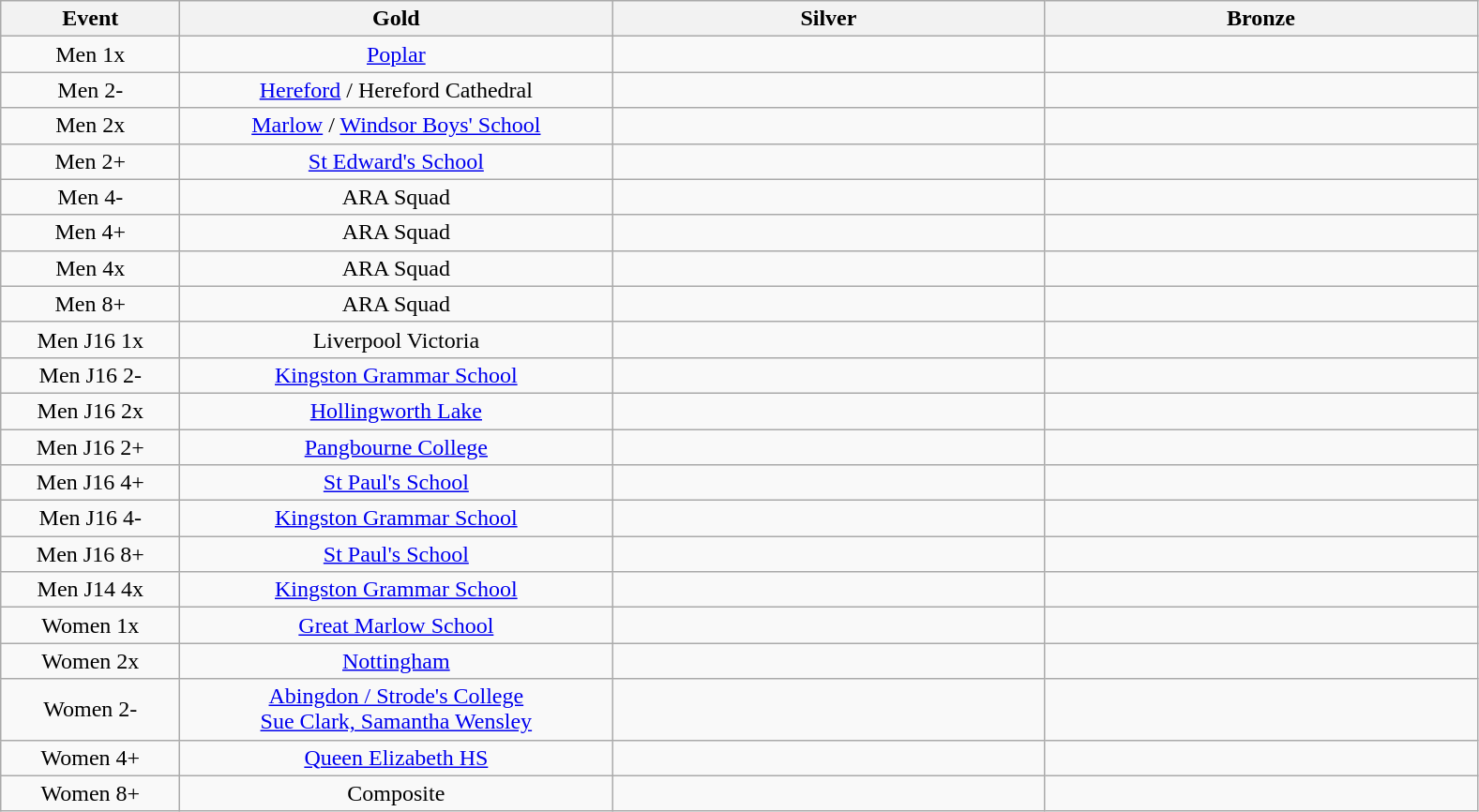<table class="wikitable" style="text-align:center">
<tr>
<th width=120>Event</th>
<th width=300>Gold</th>
<th width=300>Silver</th>
<th width=300>Bronze</th>
</tr>
<tr>
<td>Men 1x</td>
<td><a href='#'>Poplar</a></td>
<td></td>
<td></td>
</tr>
<tr>
<td>Men 2-</td>
<td><a href='#'>Hereford</a> / Hereford Cathedral</td>
<td></td>
<td></td>
</tr>
<tr>
<td>Men 2x</td>
<td><a href='#'>Marlow</a>  / <a href='#'>Windsor Boys' School</a></td>
<td></td>
<td></td>
</tr>
<tr>
<td>Men 2+</td>
<td><a href='#'>St Edward's School</a></td>
<td></td>
<td></td>
</tr>
<tr>
<td>Men 4-</td>
<td>ARA Squad</td>
<td></td>
<td></td>
</tr>
<tr>
<td>Men 4+</td>
<td>ARA Squad</td>
<td></td>
<td></td>
</tr>
<tr>
<td>Men 4x</td>
<td>ARA Squad</td>
<td></td>
<td></td>
</tr>
<tr>
<td>Men 8+</td>
<td>ARA Squad</td>
<td></td>
<td></td>
</tr>
<tr>
<td>Men J16 1x</td>
<td>Liverpool Victoria</td>
<td></td>
<td></td>
</tr>
<tr>
<td>Men J16 2-</td>
<td><a href='#'>Kingston Grammar School</a></td>
<td></td>
<td></td>
</tr>
<tr>
<td>Men J16 2x</td>
<td><a href='#'>Hollingworth Lake</a></td>
<td></td>
<td></td>
</tr>
<tr>
<td>Men J16 2+</td>
<td><a href='#'>Pangbourne College</a></td>
<td></td>
<td></td>
</tr>
<tr>
<td>Men J16 4+</td>
<td><a href='#'>St Paul's School</a></td>
<td></td>
<td></td>
</tr>
<tr>
<td>Men J16 4-</td>
<td><a href='#'>Kingston Grammar School</a></td>
<td></td>
<td></td>
</tr>
<tr>
<td>Men J16 8+</td>
<td><a href='#'>St Paul's School</a></td>
<td></td>
<td></td>
</tr>
<tr>
<td>Men J14 4x</td>
<td><a href='#'>Kingston Grammar School</a></td>
<td></td>
<td></td>
</tr>
<tr>
<td>Women 1x</td>
<td><a href='#'>Great Marlow School</a></td>
<td></td>
<td></td>
</tr>
<tr>
<td>Women 2x</td>
<td><a href='#'>Nottingham</a></td>
<td></td>
<td></td>
</tr>
<tr>
<td>Women 2-</td>
<td><a href='#'>Abingdon / Strode's College</a><br><a href='#'>Sue Clark, Samantha Wensley</a></td>
<td></td>
<td></td>
</tr>
<tr>
<td>Women 4+</td>
<td><a href='#'>Queen Elizabeth HS</a></td>
<td></td>
<td></td>
</tr>
<tr>
<td>Women 8+</td>
<td>Composite</td>
<td></td>
<td></td>
</tr>
</table>
